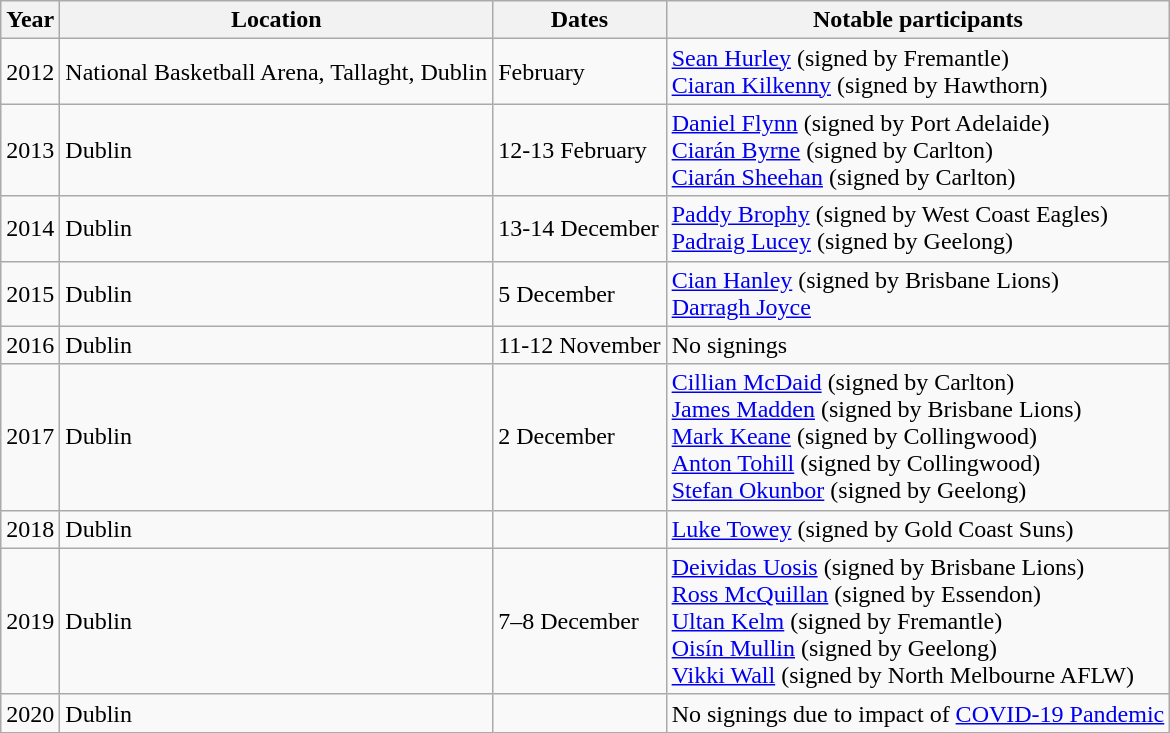<table class="sortable wikitable">
<tr>
<th colspan="1">Year</th>
<th colspan="1">Location</th>
<th colspan="1">Dates</th>
<th colspan="1">Notable participants</th>
</tr>
<tr>
<td>2012</td>
<td>National Basketball Arena, Tallaght, Dublin</td>
<td>February</td>
<td><a href='#'>Sean Hurley</a> (signed by Fremantle)<br><a href='#'>Ciaran Kilkenny</a> (signed by Hawthorn)</td>
</tr>
<tr>
<td>2013</td>
<td>Dublin</td>
<td>12-13 February</td>
<td><a href='#'>Daniel Flynn</a> (signed by Port Adelaide)<br><a href='#'>Ciarán Byrne</a> (signed by Carlton)<br><a href='#'>Ciarán Sheehan</a> (signed by Carlton)</td>
</tr>
<tr>
<td>2014</td>
<td>Dublin</td>
<td>13-14 December</td>
<td><a href='#'>Paddy Brophy</a> (signed by West Coast Eagles)<br><a href='#'>Padraig Lucey</a> (signed by Geelong)</td>
</tr>
<tr>
<td>2015</td>
<td>Dublin</td>
<td>5 December</td>
<td><a href='#'>Cian Hanley</a> (signed by Brisbane Lions)<br><a href='#'>Darragh Joyce</a></td>
</tr>
<tr>
<td>2016</td>
<td>Dublin</td>
<td>11-12 November</td>
<td>No signings</td>
</tr>
<tr>
<td>2017</td>
<td>Dublin</td>
<td>2 December</td>
<td><a href='#'>Cillian McDaid</a> (signed by Carlton)<br><a href='#'>James Madden</a> (signed by Brisbane Lions)<br><a href='#'>Mark Keane</a> (signed by Collingwood)<br><a href='#'>Anton Tohill</a> (signed by Collingwood)<br><a href='#'>Stefan Okunbor</a> (signed by Geelong)</td>
</tr>
<tr>
<td>2018</td>
<td>Dublin</td>
<td></td>
<td><a href='#'>Luke Towey</a> (signed by Gold Coast Suns)</td>
</tr>
<tr>
<td>2019</td>
<td>Dublin</td>
<td>7–8 December</td>
<td><a href='#'>Deividas Uosis</a> (signed by Brisbane Lions)<br><a href='#'>Ross McQuillan</a> (signed by Essendon)<br><a href='#'>Ultan Kelm</a> (signed by Fremantle)<br><a href='#'>Oisín Mullin</a> (signed by Geelong)<br><a href='#'>Vikki Wall</a> (signed by North Melbourne AFLW)</td>
</tr>
<tr>
<td>2020</td>
<td>Dublin</td>
<td></td>
<td>No signings due to impact of <a href='#'>COVID-19 Pandemic</a></td>
</tr>
</table>
